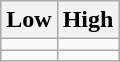<table class="wikitable">
<tr>
<th>Low</th>
<th>High</th>
</tr>
<tr>
<td></td>
<td></td>
</tr>
<tr>
<td></td>
<td></td>
</tr>
</table>
